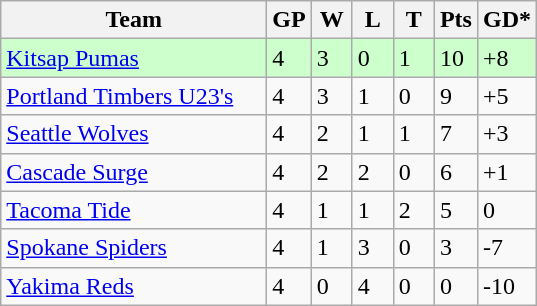<table class="wikitable">
<tr>
<th width="170">Team</th>
<th width="20">GP</th>
<th width="20">W</th>
<th width="20">L</th>
<th width="20">T</th>
<th width="20">Pts</th>
<th width="25">GD*</th>
</tr>
<tr bgcolor=#ccffcc>
<td><a href='#'>Kitsap Pumas</a></td>
<td>4</td>
<td>3</td>
<td>0</td>
<td>1</td>
<td>10</td>
<td>+8</td>
</tr>
<tr>
<td><a href='#'>Portland Timbers U23's</a></td>
<td>4</td>
<td>3</td>
<td>1</td>
<td>0</td>
<td>9</td>
<td>+5</td>
</tr>
<tr>
<td><a href='#'>Seattle Wolves</a></td>
<td>4</td>
<td>2</td>
<td>1</td>
<td>1</td>
<td>7</td>
<td>+3</td>
</tr>
<tr>
<td><a href='#'>Cascade Surge</a></td>
<td>4</td>
<td>2</td>
<td>2</td>
<td>0</td>
<td>6</td>
<td>+1</td>
</tr>
<tr>
<td><a href='#'>Tacoma Tide</a></td>
<td>4</td>
<td>1</td>
<td>1</td>
<td>2</td>
<td>5</td>
<td>0</td>
</tr>
<tr>
<td><a href='#'>Spokane Spiders</a></td>
<td>4</td>
<td>1</td>
<td>3</td>
<td>0</td>
<td>3</td>
<td>-7</td>
</tr>
<tr>
<td><a href='#'>Yakima Reds</a></td>
<td>4</td>
<td>0</td>
<td>4</td>
<td>0</td>
<td>0</td>
<td>-10</td>
</tr>
</table>
